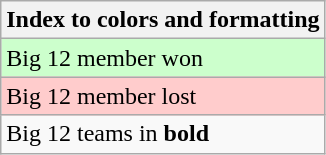<table class="wikitable">
<tr>
<th>Index to colors and formatting</th>
</tr>
<tr bgcolor=#ccffcc>
<td>Big 12 member won</td>
</tr>
<tr bgcolor=#ffcccc>
<td>Big 12 member lost</td>
</tr>
<tr>
<td>Big 12 teams in <strong>bold</strong></td>
</tr>
</table>
